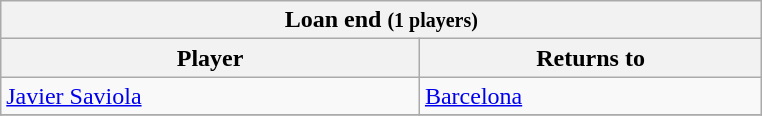<table class="wikitable collapsible collapsed">
<tr>
<th colspan="2" width="500"> <strong>Loan end</strong> <small>(1 players)</small></th>
</tr>
<tr>
<th>Player</th>
<th>Returns to</th>
</tr>
<tr>
<td> <a href='#'>Javier Saviola</a></td>
<td> <a href='#'>Barcelona</a></td>
</tr>
<tr>
</tr>
</table>
